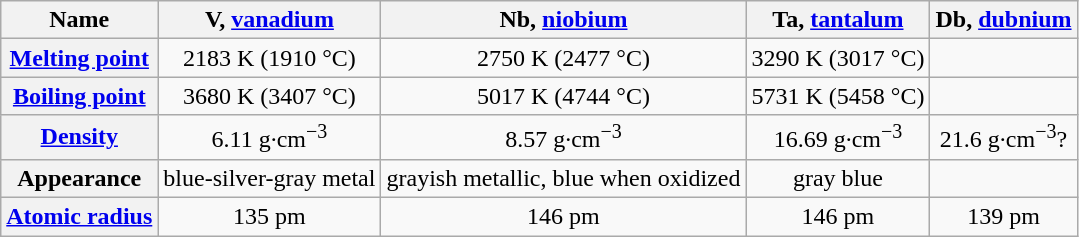<table class="wikitable centered plainrowheaders" style="text-align:center;">
<tr>
<th scope="col">Name</th>
<th scope="col">V, <a href='#'>vanadium</a></th>
<th scope="col">Nb, <a href='#'>niobium</a></th>
<th scope="col">Ta, <a href='#'>tantalum</a></th>
<th scope="col">Db, <a href='#'>dubnium</a></th>
</tr>
<tr>
<th scope="row"><a href='#'>Melting point</a></th>
<td>2183 K (1910 °C)</td>
<td>2750 K (2477 °C)</td>
<td>3290 K (3017 °C)</td>
<td></td>
</tr>
<tr>
<th scope="row"><a href='#'>Boiling point</a></th>
<td>3680 K (3407 °C)</td>
<td>5017 K (4744 °C)</td>
<td>5731 K (5458 °C)</td>
<td></td>
</tr>
<tr>
<th scope="row"><a href='#'>Density</a></th>
<td>6.11 g·cm<sup>−3</sup></td>
<td>8.57 g·cm<sup>−3</sup></td>
<td>16.69 g·cm<sup>−3</sup></td>
<td>21.6 g·cm<sup>−3</sup>?</td>
</tr>
<tr>
<th scope="row">Appearance</th>
<td>blue-silver-gray metal</td>
<td>grayish metallic, blue when oxidized</td>
<td>gray blue</td>
<td></td>
</tr>
<tr>
<th scope="row"><a href='#'>Atomic radius</a></th>
<td>135 pm</td>
<td>146 pm</td>
<td>146 pm</td>
<td>139 pm</td>
</tr>
</table>
